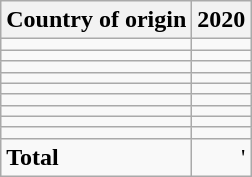<table class="wikitable">
<tr>
<th scope=col>Country of origin</th>
<th scope=col>2020</th>
</tr>
<tr>
<td></td>
<td align="right"></td>
</tr>
<tr>
<td></td>
<td align="right"></td>
</tr>
<tr>
<td></td>
<td align="right"></td>
</tr>
<tr>
<td></td>
<td align="right"></td>
</tr>
<tr>
<td></td>
<td align="right"></td>
</tr>
<tr>
<td></td>
<td align="right"></td>
</tr>
<tr>
<td></td>
<td align="right"></td>
</tr>
<tr>
<td></td>
<td align="right"></td>
</tr>
<tr>
<td></td>
<td align="right"></td>
</tr>
<tr>
<td><strong>Total</strong></td>
<td align="right"><strong></strong>'</td>
</tr>
</table>
